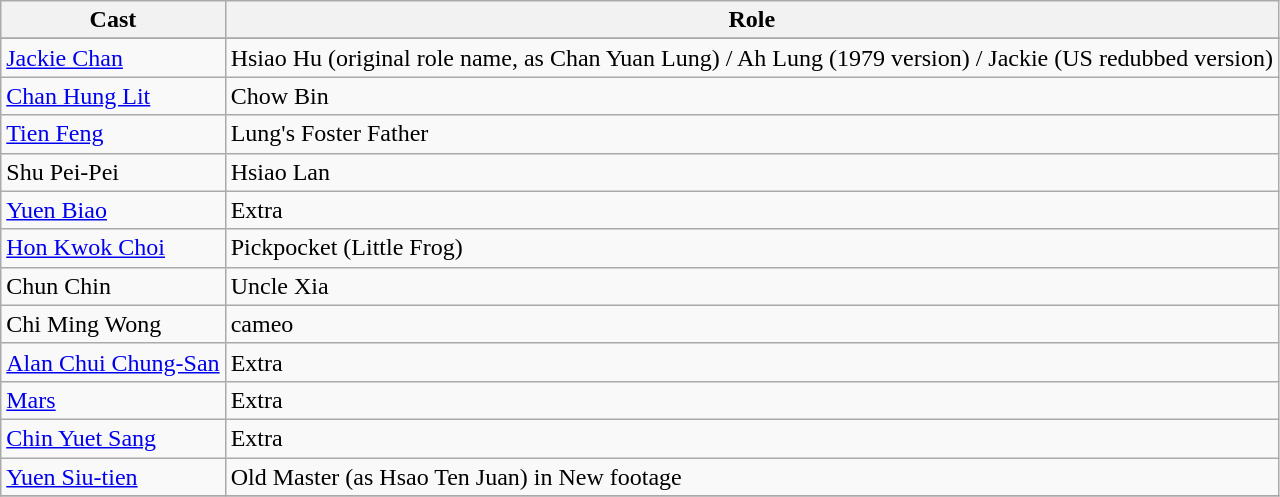<table class="wikitable">
<tr>
<th>Cast</th>
<th>Role</th>
</tr>
<tr>
</tr>
<tr>
<td><a href='#'>Jackie Chan</a></td>
<td>Hsiao Hu (original role name, as Chan Yuan Lung) / Ah Lung (1979 version) /  Jackie (US redubbed version)</td>
</tr>
<tr>
<td><a href='#'>Chan Hung Lit</a></td>
<td>Chow Bin</td>
</tr>
<tr>
<td><a href='#'>Tien Feng</a></td>
<td>Lung's Foster Father</td>
</tr>
<tr>
<td>Shu Pei-Pei</td>
<td>Hsiao Lan</td>
</tr>
<tr>
<td><a href='#'>Yuen Biao</a></td>
<td>Extra</td>
</tr>
<tr>
<td><a href='#'>Hon Kwok Choi</a></td>
<td>Pickpocket (Little Frog)</td>
</tr>
<tr>
<td>Chun Chin</td>
<td>Uncle Xia</td>
</tr>
<tr>
<td>Chi Ming Wong</td>
<td>cameo</td>
</tr>
<tr>
<td><a href='#'>Alan Chui Chung-San</a></td>
<td>Extra</td>
</tr>
<tr>
<td><a href='#'>Mars</a></td>
<td>Extra</td>
</tr>
<tr>
<td><a href='#'>Chin Yuet Sang</a></td>
<td>Extra</td>
</tr>
<tr>
<td><a href='#'>Yuen Siu-tien</a></td>
<td>Old Master (as Hsao Ten Juan) in New footage</td>
</tr>
<tr>
</tr>
</table>
